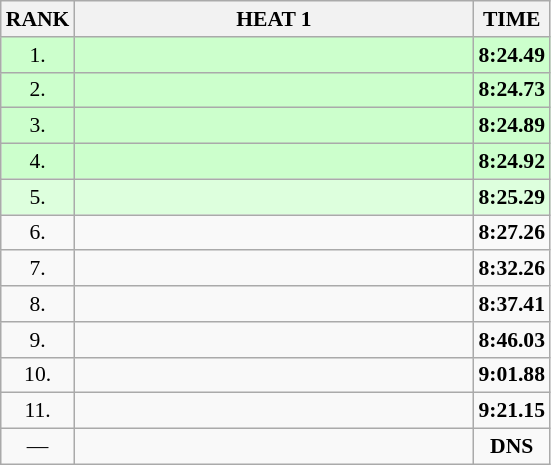<table class="wikitable" style="border-collapse: collapse; font-size: 90%;">
<tr>
<th>RANK</th>
<th align="left" style="width: 18em">HEAT 1</th>
<th>TIME</th>
</tr>
<tr style="background:#ccffcc;">
<td align="center">1.</td>
<td></td>
<td align="center"><strong>8:24.49</strong></td>
</tr>
<tr style="background:#ccffcc;">
<td align="center">2.</td>
<td></td>
<td align="center"><strong>8:24.73</strong></td>
</tr>
<tr style="background:#ccffcc;">
<td align="center">3.</td>
<td></td>
<td align="center"><strong>8:24.89</strong></td>
</tr>
<tr style="background:#ccffcc;">
<td align="center">4.</td>
<td></td>
<td align="center"><strong>8:24.92</strong></td>
</tr>
<tr style="background:#ddffdd;">
<td align="center">5.</td>
<td></td>
<td align="center"><strong>8:25.29</strong></td>
</tr>
<tr>
<td align="center">6.</td>
<td></td>
<td align="center"><strong>8:27.26</strong></td>
</tr>
<tr>
<td align="center">7.</td>
<td></td>
<td align="center"><strong>8:32.26</strong></td>
</tr>
<tr>
<td align="center">8.</td>
<td></td>
<td align="center"><strong>8:37.41</strong></td>
</tr>
<tr>
<td align="center">9.</td>
<td></td>
<td align="center"><strong>8:46.03</strong></td>
</tr>
<tr>
<td align="center">10.</td>
<td></td>
<td align="center"><strong>9:01.88</strong></td>
</tr>
<tr>
<td align="center">11.</td>
<td></td>
<td align="center"><strong>9:21.15</strong></td>
</tr>
<tr>
<td align="center">—</td>
<td></td>
<td align="center"><strong>DNS</strong></td>
</tr>
</table>
